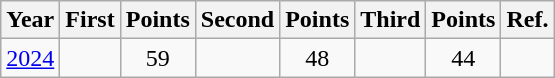<table class="wikitable">
<tr>
<th>Year</th>
<th>First</th>
<th>Points</th>
<th>Second</th>
<th>Points</th>
<th>Third</th>
<th>Points</th>
<th>Ref.</th>
</tr>
<tr>
<td><a href='#'>2024</a></td>
<td></td>
<td align="center">59</td>
<td></td>
<td align="center">48</td>
<td></td>
<td align="center">44</td>
<td></td>
</tr>
</table>
